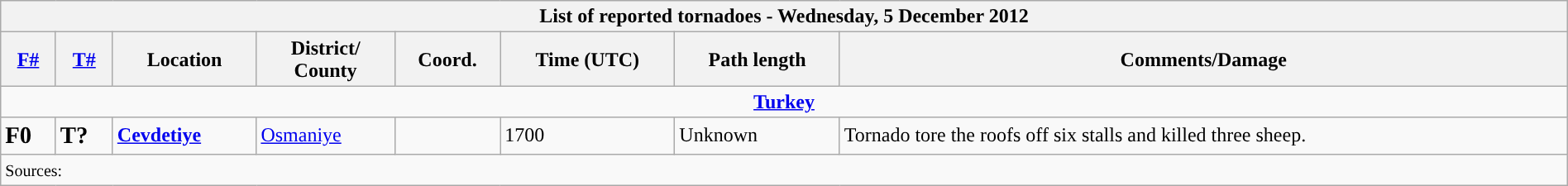<table class="wikitable collapsible" width="100%">
<tr>
<th colspan="8">List of reported tornadoes - Wednesday, 5 December 2012</th>
</tr>
<tr>
<th><a href='#'>F#</a></th>
<th><a href='#'>T#</a></th>
<th>Location</th>
<th>District/<br>County</th>
<th>Coord.</th>
<th>Time (UTC)</th>
<th>Path length</th>
<th>Comments/Damage</th>
</tr>
<tr>
<td colspan="8" align=center><strong><a href='#'>Turkey</a></strong></td>
</tr>
<tr>
<td><big><strong>F0</strong></big></td>
<td><big><strong>T?</strong></big></td>
<td><strong><a href='#'>Cevdetiye</a></strong></td>
<td><a href='#'>Osmaniye</a></td>
<td></td>
<td>1700</td>
<td>Unknown</td>
<td>Tornado tore the roofs off six stalls and killed three sheep.</td>
</tr>
<tr>
<td colspan="8"><small>Sources:  </small></td>
</tr>
</table>
